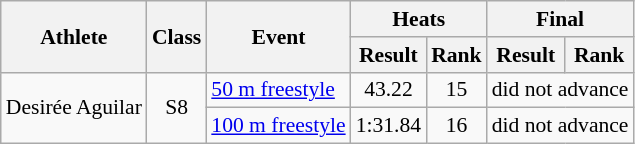<table class=wikitable style="font-size:90%">
<tr>
<th rowspan="2">Athlete</th>
<th rowspan="2">Class</th>
<th rowspan="2">Event</th>
<th colspan="2">Heats</th>
<th colspan="2">Final</th>
</tr>
<tr>
<th>Result</th>
<th>Rank</th>
<th>Result</th>
<th>Rank</th>
</tr>
<tr>
<td rowspan="2">Desirée Aguilar</td>
<td rowspan="2" align="center">S8</td>
<td><a href='#'>50 m freestyle</a></td>
<td align="center">43.22</td>
<td align="center">15</td>
<td align="center" colspan="2">did not advance</td>
</tr>
<tr>
<td><a href='#'>100 m freestyle</a></td>
<td align="center">1:31.84</td>
<td align="center">16</td>
<td align="center" colspan="2">did not advance</td>
</tr>
</table>
